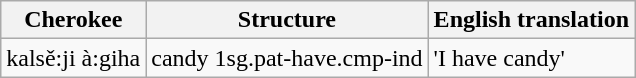<table class="wikitable">
<tr>
<th>Cherokee</th>
<th>Structure</th>
<th>English translation</th>
</tr>
<tr>
<td>kalsě:ji à:giha</td>
<td>candy 1sg.pat-have.cmp-ind</td>
<td>'I have candy'</td>
</tr>
</table>
